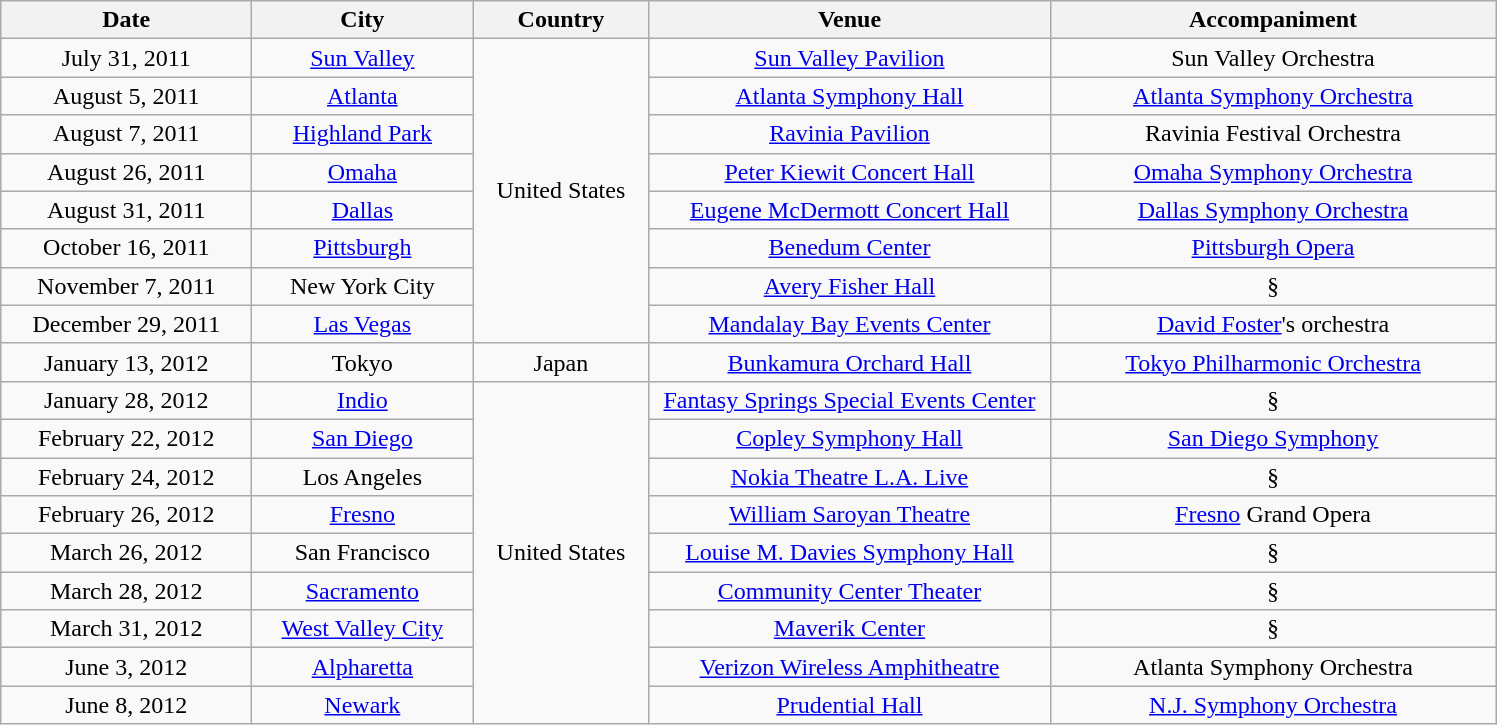<table class="wikitable" style="text-align:center;">
<tr>
<th style="width:160px;">Date</th>
<th style="width:140px;">City</th>
<th style="width:110px;">Country</th>
<th style="width:260px;">Venue</th>
<th style="width:290px;">Accompaniment</th>
</tr>
<tr>
<td>July 31, 2011</td>
<td><a href='#'>Sun Valley</a></td>
<td rowspan="8">United States</td>
<td><a href='#'>Sun Valley Pavilion</a></td>
<td>Sun Valley Orchestra</td>
</tr>
<tr>
<td>August 5, 2011</td>
<td><a href='#'>Atlanta</a></td>
<td><a href='#'>Atlanta Symphony Hall</a></td>
<td><a href='#'>Atlanta Symphony Orchestra</a></td>
</tr>
<tr>
<td>August 7, 2011</td>
<td><a href='#'>Highland Park</a></td>
<td><a href='#'>Ravinia Pavilion</a></td>
<td>Ravinia Festival Orchestra</td>
</tr>
<tr>
<td>August 26, 2011</td>
<td><a href='#'>Omaha</a></td>
<td><a href='#'>Peter Kiewit Concert Hall</a></td>
<td><a href='#'>Omaha Symphony Orchestra</a></td>
</tr>
<tr>
<td>August 31, 2011</td>
<td><a href='#'>Dallas</a></td>
<td><a href='#'>Eugene McDermott Concert Hall</a></td>
<td><a href='#'>Dallas Symphony Orchestra</a></td>
</tr>
<tr>
<td>October 16, 2011</td>
<td><a href='#'>Pittsburgh</a></td>
<td><a href='#'>Benedum Center</a></td>
<td><a href='#'>Pittsburgh Opera</a></td>
</tr>
<tr>
<td>November 7, 2011</td>
<td>New York City</td>
<td><a href='#'>Avery Fisher Hall</a></td>
<td>§</td>
</tr>
<tr>
<td>December 29, 2011</td>
<td><a href='#'>Las Vegas</a></td>
<td><a href='#'>Mandalay Bay Events Center</a></td>
<td><a href='#'>David Foster</a>'s orchestra</td>
</tr>
<tr>
<td>January 13, 2012</td>
<td>Tokyo</td>
<td>Japan</td>
<td><a href='#'>Bunkamura Orchard Hall</a></td>
<td><a href='#'>Tokyo Philharmonic Orchestra</a></td>
</tr>
<tr>
<td>January 28, 2012</td>
<td><a href='#'>Indio</a></td>
<td rowspan="9">United States</td>
<td><a href='#'>Fantasy Springs Special Events Center</a></td>
<td>§</td>
</tr>
<tr>
<td>February 22, 2012</td>
<td><a href='#'>San Diego</a></td>
<td><a href='#'>Copley Symphony Hall</a></td>
<td><a href='#'>San Diego Symphony</a></td>
</tr>
<tr>
<td>February 24, 2012</td>
<td>Los Angeles</td>
<td><a href='#'>Nokia Theatre L.A. Live</a></td>
<td>§</td>
</tr>
<tr>
<td>February 26, 2012</td>
<td><a href='#'>Fresno</a></td>
<td><a href='#'>William Saroyan Theatre</a></td>
<td><a href='#'>Fresno</a> Grand Opera</td>
</tr>
<tr>
<td>March 26, 2012</td>
<td>San Francisco</td>
<td><a href='#'>Louise M. Davies Symphony Hall</a></td>
<td>§</td>
</tr>
<tr>
<td>March 28, 2012</td>
<td><a href='#'>Sacramento</a></td>
<td><a href='#'>Community Center Theater</a></td>
<td>§</td>
</tr>
<tr>
<td>March 31, 2012</td>
<td><a href='#'>West Valley City</a></td>
<td><a href='#'>Maverik Center</a></td>
<td>§</td>
</tr>
<tr>
<td>June 3, 2012</td>
<td><a href='#'>Alpharetta</a></td>
<td><a href='#'>Verizon Wireless Amphitheatre</a></td>
<td>Atlanta Symphony Orchestra</td>
</tr>
<tr>
<td>June 8, 2012</td>
<td><a href='#'>Newark</a></td>
<td><a href='#'>Prudential Hall</a></td>
<td><a href='#'>N.J. Symphony Orchestra</a></td>
</tr>
</table>
